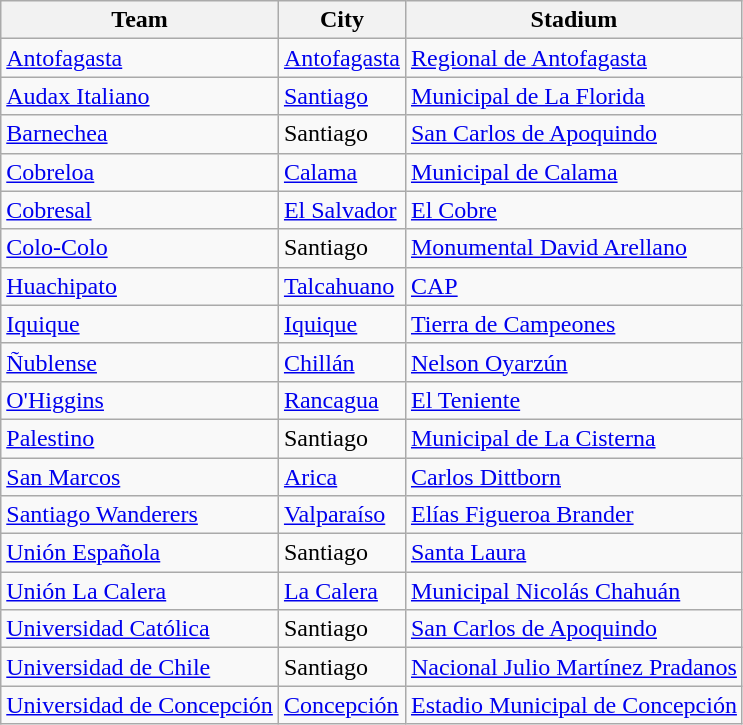<table class="wikitable sortable">
<tr>
<th>Team</th>
<th>City</th>
<th>Stadium</th>
</tr>
<tr>
<td><a href='#'>Antofagasta</a></td>
<td><a href='#'>Antofagasta</a></td>
<td><a href='#'>Regional de Antofagasta</a></td>
</tr>
<tr>
<td><a href='#'>Audax Italiano</a></td>
<td><a href='#'>Santiago</a></td>
<td><a href='#'>Municipal de La Florida</a></td>
</tr>
<tr>
<td><a href='#'>Barnechea</a></td>
<td>Santiago</td>
<td><a href='#'>San Carlos de Apoquindo</a></td>
</tr>
<tr>
<td><a href='#'>Cobreloa</a></td>
<td><a href='#'>Calama</a></td>
<td><a href='#'>Municipal de Calama</a></td>
</tr>
<tr>
<td><a href='#'>Cobresal</a></td>
<td><a href='#'>El Salvador</a></td>
<td><a href='#'>El Cobre</a></td>
</tr>
<tr>
<td><a href='#'>Colo-Colo</a></td>
<td>Santiago</td>
<td><a href='#'>Monumental David Arellano</a></td>
</tr>
<tr>
<td><a href='#'>Huachipato</a></td>
<td><a href='#'>Talcahuano</a></td>
<td><a href='#'>CAP</a></td>
</tr>
<tr>
<td><a href='#'>Iquique</a></td>
<td><a href='#'>Iquique</a></td>
<td><a href='#'>Tierra de Campeones</a></td>
</tr>
<tr>
<td><a href='#'>Ñublense</a></td>
<td><a href='#'>Chillán</a></td>
<td><a href='#'>Nelson Oyarzún</a></td>
</tr>
<tr>
<td><a href='#'>O'Higgins</a></td>
<td><a href='#'>Rancagua</a></td>
<td><a href='#'>El Teniente</a></td>
</tr>
<tr>
<td><a href='#'>Palestino</a></td>
<td>Santiago</td>
<td><a href='#'>Municipal de La Cisterna</a></td>
</tr>
<tr>
<td><a href='#'>San Marcos</a></td>
<td><a href='#'>Arica</a></td>
<td><a href='#'>Carlos Dittborn</a></td>
</tr>
<tr>
<td><a href='#'>Santiago Wanderers</a></td>
<td><a href='#'>Valparaíso</a></td>
<td><a href='#'>Elías Figueroa Brander</a></td>
</tr>
<tr>
<td><a href='#'>Unión Española</a></td>
<td>Santiago</td>
<td><a href='#'>Santa Laura</a></td>
</tr>
<tr>
<td><a href='#'>Unión La Calera</a></td>
<td><a href='#'>La Calera</a></td>
<td><a href='#'>Municipal Nicolás Chahuán</a></td>
</tr>
<tr>
<td><a href='#'>Universidad Católica</a></td>
<td>Santiago</td>
<td><a href='#'>San Carlos de Apoquindo</a></td>
</tr>
<tr>
<td><a href='#'>Universidad de Chile</a></td>
<td>Santiago</td>
<td><a href='#'>Nacional Julio Martínez Pradanos</a></td>
</tr>
<tr>
<td><a href='#'>Universidad de Concepción</a></td>
<td><a href='#'>Concepción</a></td>
<td><a href='#'>Estadio Municipal de Concepción</a></td>
</tr>
</table>
